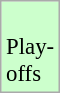<table class="wikitable" style="font-size: 95%">
<tr>
<td bgcolor="#ccffcc" width="20"> <br>Play-offs</td>
</tr>
</table>
